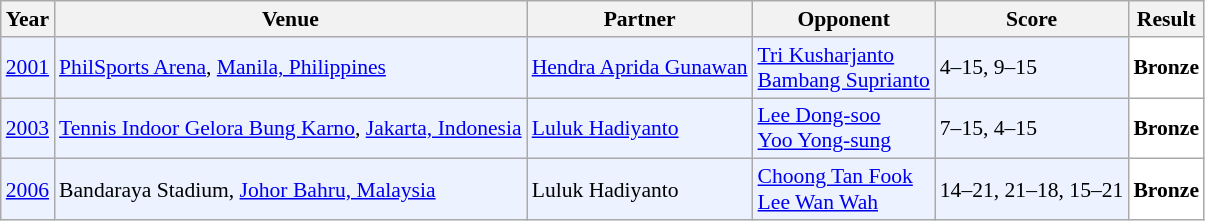<table class="sortable wikitable" style="font-size: 90%">
<tr>
<th>Year</th>
<th>Venue</th>
<th>Partner</th>
<th>Opponent</th>
<th>Score</th>
<th>Result</th>
</tr>
<tr style="background:#ECF2FF">
<td align="center"><a href='#'>2001</a></td>
<td align="left"><a href='#'>PhilSports Arena</a>, <a href='#'>Manila, Philippines</a></td>
<td align="left"> <a href='#'>Hendra Aprida Gunawan</a></td>
<td align="left"> <a href='#'>Tri Kusharjanto</a> <br>  <a href='#'>Bambang Suprianto</a></td>
<td align="left">4–15, 9–15</td>
<td style="text-align:left; background:white"> <strong>Bronze</strong></td>
</tr>
<tr style="background:#ECF2FF">
<td align="center"><a href='#'>2003</a></td>
<td align="left"><a href='#'>Tennis Indoor Gelora Bung Karno</a>, <a href='#'>Jakarta, Indonesia</a></td>
<td align="left"> <a href='#'>Luluk Hadiyanto</a></td>
<td align="left"> <a href='#'>Lee Dong-soo</a> <br>  <a href='#'>Yoo Yong-sung</a></td>
<td align="left">7–15, 4–15</td>
<td style="text-align:left; background:white"> <strong>Bronze</strong></td>
</tr>
<tr style="background:#ECF2FF">
<td align="center"><a href='#'>2006</a></td>
<td align="left">Bandaraya Stadium, <a href='#'>Johor Bahru, Malaysia</a></td>
<td align="left"> Luluk Hadiyanto</td>
<td align="left"> <a href='#'>Choong Tan Fook</a> <br>  <a href='#'>Lee Wan Wah</a></td>
<td align="left">14–21, 21–18, 15–21</td>
<td style="text-align:left; background:white"> <strong>Bronze</strong></td>
</tr>
</table>
